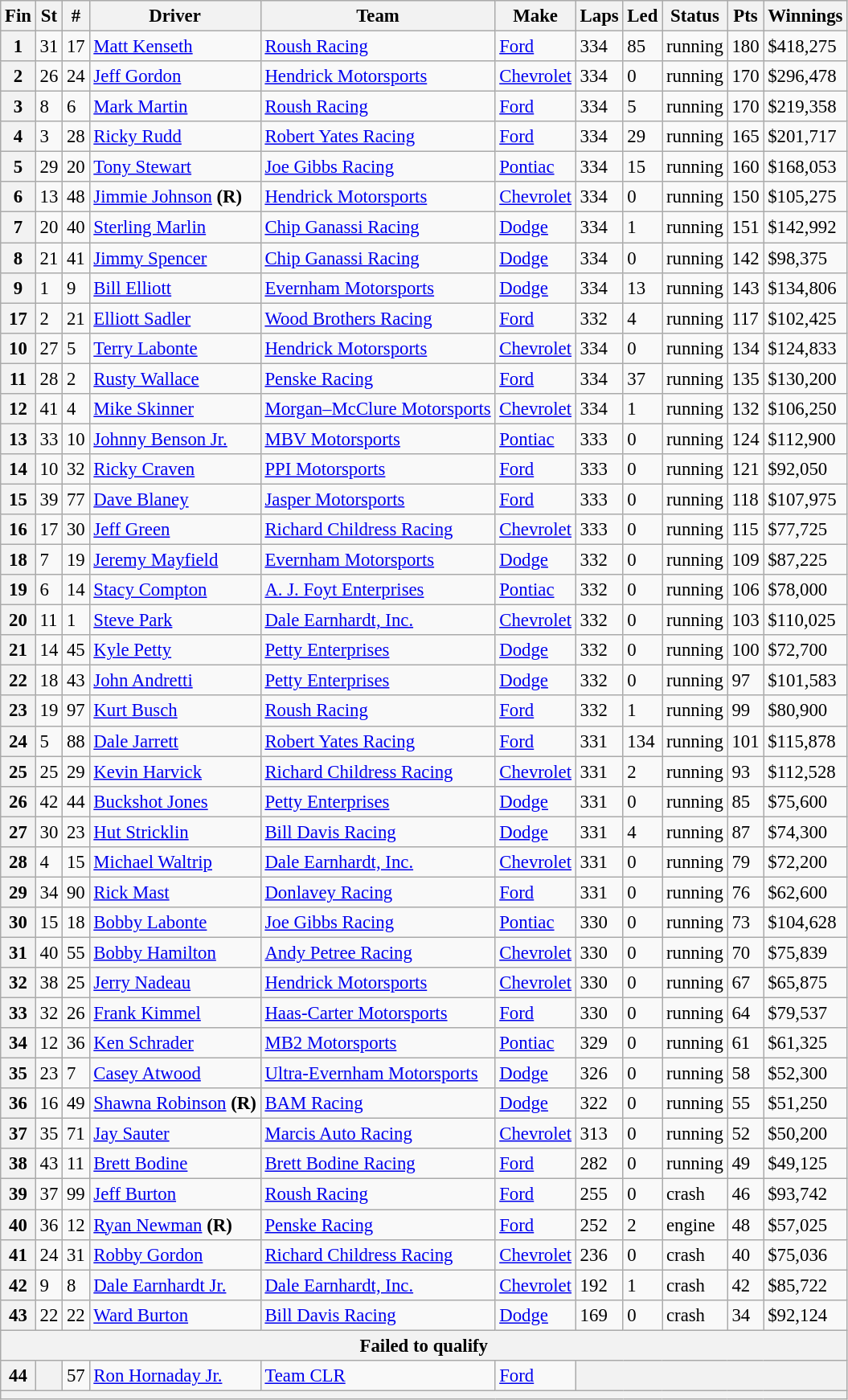<table class="wikitable" style="font-size:95%">
<tr>
<th>Fin</th>
<th>St</th>
<th>#</th>
<th>Driver</th>
<th>Team</th>
<th>Make</th>
<th>Laps</th>
<th>Led</th>
<th>Status</th>
<th>Pts</th>
<th>Winnings</th>
</tr>
<tr>
<th>1</th>
<td>31</td>
<td>17</td>
<td><a href='#'>Matt Kenseth</a></td>
<td><a href='#'>Roush Racing</a></td>
<td><a href='#'>Ford</a></td>
<td>334</td>
<td>85</td>
<td>running</td>
<td>180</td>
<td>$418,275</td>
</tr>
<tr>
<th>2</th>
<td>26</td>
<td>24</td>
<td><a href='#'>Jeff Gordon</a></td>
<td><a href='#'>Hendrick Motorsports</a></td>
<td><a href='#'>Chevrolet</a></td>
<td>334</td>
<td>0</td>
<td>running</td>
<td>170</td>
<td>$296,478</td>
</tr>
<tr>
<th>3</th>
<td>8</td>
<td>6</td>
<td><a href='#'>Mark Martin</a></td>
<td><a href='#'>Roush Racing</a></td>
<td><a href='#'>Ford</a></td>
<td>334</td>
<td>5</td>
<td>running</td>
<td>170</td>
<td>$219,358</td>
</tr>
<tr>
<th>4</th>
<td>3</td>
<td>28</td>
<td><a href='#'>Ricky Rudd</a></td>
<td><a href='#'>Robert Yates Racing</a></td>
<td><a href='#'>Ford</a></td>
<td>334</td>
<td>29</td>
<td>running</td>
<td>165</td>
<td>$201,717</td>
</tr>
<tr>
<th>5</th>
<td>29</td>
<td>20</td>
<td><a href='#'>Tony Stewart</a></td>
<td><a href='#'>Joe Gibbs Racing</a></td>
<td><a href='#'>Pontiac</a></td>
<td>334</td>
<td>15</td>
<td>running</td>
<td>160</td>
<td>$168,053</td>
</tr>
<tr>
<th>6</th>
<td>13</td>
<td>48</td>
<td><a href='#'>Jimmie Johnson</a> <strong>(R)</strong></td>
<td><a href='#'>Hendrick Motorsports</a></td>
<td><a href='#'>Chevrolet</a></td>
<td>334</td>
<td>0</td>
<td>running</td>
<td>150</td>
<td>$105,275</td>
</tr>
<tr>
<th>7</th>
<td>20</td>
<td>40</td>
<td><a href='#'>Sterling Marlin</a></td>
<td><a href='#'>Chip Ganassi Racing</a></td>
<td><a href='#'>Dodge</a></td>
<td>334</td>
<td>1</td>
<td>running</td>
<td>151</td>
<td>$142,992</td>
</tr>
<tr>
<th>8</th>
<td>21</td>
<td>41</td>
<td><a href='#'>Jimmy Spencer</a></td>
<td><a href='#'>Chip Ganassi Racing</a></td>
<td><a href='#'>Dodge</a></td>
<td>334</td>
<td>0</td>
<td>running</td>
<td>142</td>
<td>$98,375</td>
</tr>
<tr>
<th>9</th>
<td>1</td>
<td>9</td>
<td><a href='#'>Bill Elliott</a></td>
<td><a href='#'>Evernham Motorsports</a></td>
<td><a href='#'>Dodge</a></td>
<td>334</td>
<td>13</td>
<td>running</td>
<td>143</td>
<td>$134,806</td>
</tr>
<tr>
<th>17</th>
<td>2</td>
<td>21</td>
<td><a href='#'>Elliott Sadler</a></td>
<td><a href='#'>Wood Brothers Racing</a></td>
<td><a href='#'>Ford</a></td>
<td>332</td>
<td>4</td>
<td>running</td>
<td>117</td>
<td>$102,425</td>
</tr>
<tr>
<th>10</th>
<td>27</td>
<td>5</td>
<td><a href='#'>Terry Labonte</a></td>
<td><a href='#'>Hendrick Motorsports</a></td>
<td><a href='#'>Chevrolet</a></td>
<td>334</td>
<td>0</td>
<td>running</td>
<td>134</td>
<td>$124,833</td>
</tr>
<tr>
<th>11</th>
<td>28</td>
<td>2</td>
<td><a href='#'>Rusty Wallace</a></td>
<td><a href='#'>Penske Racing</a></td>
<td><a href='#'>Ford</a></td>
<td>334</td>
<td>37</td>
<td>running</td>
<td>135</td>
<td>$130,200</td>
</tr>
<tr>
<th>12</th>
<td>41</td>
<td>4</td>
<td><a href='#'>Mike Skinner</a></td>
<td><a href='#'>Morgan–McClure Motorsports</a></td>
<td><a href='#'>Chevrolet</a></td>
<td>334</td>
<td>1</td>
<td>running</td>
<td>132</td>
<td>$106,250</td>
</tr>
<tr>
<th>13</th>
<td>33</td>
<td>10</td>
<td><a href='#'>Johnny Benson Jr.</a></td>
<td><a href='#'>MBV Motorsports</a></td>
<td><a href='#'>Pontiac</a></td>
<td>333</td>
<td>0</td>
<td>running</td>
<td>124</td>
<td>$112,900</td>
</tr>
<tr>
<th>14</th>
<td>10</td>
<td>32</td>
<td><a href='#'>Ricky Craven</a></td>
<td><a href='#'>PPI Motorsports</a></td>
<td><a href='#'>Ford</a></td>
<td>333</td>
<td>0</td>
<td>running</td>
<td>121</td>
<td>$92,050</td>
</tr>
<tr>
<th>15</th>
<td>39</td>
<td>77</td>
<td><a href='#'>Dave Blaney</a></td>
<td><a href='#'>Jasper Motorsports</a></td>
<td><a href='#'>Ford</a></td>
<td>333</td>
<td>0</td>
<td>running</td>
<td>118</td>
<td>$107,975</td>
</tr>
<tr>
<th>16</th>
<td>17</td>
<td>30</td>
<td><a href='#'>Jeff Green</a></td>
<td><a href='#'>Richard Childress Racing</a></td>
<td><a href='#'>Chevrolet</a></td>
<td>333</td>
<td>0</td>
<td>running</td>
<td>115</td>
<td>$77,725</td>
</tr>
<tr>
<th>18</th>
<td>7</td>
<td>19</td>
<td><a href='#'>Jeremy Mayfield</a></td>
<td><a href='#'>Evernham Motorsports</a></td>
<td><a href='#'>Dodge</a></td>
<td>332</td>
<td>0</td>
<td>running</td>
<td>109</td>
<td>$87,225</td>
</tr>
<tr>
<th>19</th>
<td>6</td>
<td>14</td>
<td><a href='#'>Stacy Compton</a></td>
<td><a href='#'>A. J. Foyt Enterprises</a></td>
<td><a href='#'>Pontiac</a></td>
<td>332</td>
<td>0</td>
<td>running</td>
<td>106</td>
<td>$78,000</td>
</tr>
<tr>
<th>20</th>
<td>11</td>
<td>1</td>
<td><a href='#'>Steve Park</a></td>
<td><a href='#'>Dale Earnhardt, Inc.</a></td>
<td><a href='#'>Chevrolet</a></td>
<td>332</td>
<td>0</td>
<td>running</td>
<td>103</td>
<td>$110,025</td>
</tr>
<tr>
<th>21</th>
<td>14</td>
<td>45</td>
<td><a href='#'>Kyle Petty</a></td>
<td><a href='#'>Petty Enterprises</a></td>
<td><a href='#'>Dodge</a></td>
<td>332</td>
<td>0</td>
<td>running</td>
<td>100</td>
<td>$72,700</td>
</tr>
<tr>
<th>22</th>
<td>18</td>
<td>43</td>
<td><a href='#'>John Andretti</a></td>
<td><a href='#'>Petty Enterprises</a></td>
<td><a href='#'>Dodge</a></td>
<td>332</td>
<td>0</td>
<td>running</td>
<td>97</td>
<td>$101,583</td>
</tr>
<tr>
<th>23</th>
<td>19</td>
<td>97</td>
<td><a href='#'>Kurt Busch</a></td>
<td><a href='#'>Roush Racing</a></td>
<td><a href='#'>Ford</a></td>
<td>332</td>
<td>1</td>
<td>running</td>
<td>99</td>
<td>$80,900</td>
</tr>
<tr>
<th>24</th>
<td>5</td>
<td>88</td>
<td><a href='#'>Dale Jarrett</a></td>
<td><a href='#'>Robert Yates Racing</a></td>
<td><a href='#'>Ford</a></td>
<td>331</td>
<td>134</td>
<td>running</td>
<td>101</td>
<td>$115,878</td>
</tr>
<tr>
<th>25</th>
<td>25</td>
<td>29</td>
<td><a href='#'>Kevin Harvick</a></td>
<td><a href='#'>Richard Childress Racing</a></td>
<td><a href='#'>Chevrolet</a></td>
<td>331</td>
<td>2</td>
<td>running</td>
<td>93</td>
<td>$112,528</td>
</tr>
<tr>
<th>26</th>
<td>42</td>
<td>44</td>
<td><a href='#'>Buckshot Jones</a></td>
<td><a href='#'>Petty Enterprises</a></td>
<td><a href='#'>Dodge</a></td>
<td>331</td>
<td>0</td>
<td>running</td>
<td>85</td>
<td>$75,600</td>
</tr>
<tr>
<th>27</th>
<td>30</td>
<td>23</td>
<td><a href='#'>Hut Stricklin</a></td>
<td><a href='#'>Bill Davis Racing</a></td>
<td><a href='#'>Dodge</a></td>
<td>331</td>
<td>4</td>
<td>running</td>
<td>87</td>
<td>$74,300</td>
</tr>
<tr>
<th>28</th>
<td>4</td>
<td>15</td>
<td><a href='#'>Michael Waltrip</a></td>
<td><a href='#'>Dale Earnhardt, Inc.</a></td>
<td><a href='#'>Chevrolet</a></td>
<td>331</td>
<td>0</td>
<td>running</td>
<td>79</td>
<td>$72,200</td>
</tr>
<tr>
<th>29</th>
<td>34</td>
<td>90</td>
<td><a href='#'>Rick Mast</a></td>
<td><a href='#'>Donlavey Racing</a></td>
<td><a href='#'>Ford</a></td>
<td>331</td>
<td>0</td>
<td>running</td>
<td>76</td>
<td>$62,600</td>
</tr>
<tr>
<th>30</th>
<td>15</td>
<td>18</td>
<td><a href='#'>Bobby Labonte</a></td>
<td><a href='#'>Joe Gibbs Racing</a></td>
<td><a href='#'>Pontiac</a></td>
<td>330</td>
<td>0</td>
<td>running</td>
<td>73</td>
<td>$104,628</td>
</tr>
<tr>
<th>31</th>
<td>40</td>
<td>55</td>
<td><a href='#'>Bobby Hamilton</a></td>
<td><a href='#'>Andy Petree Racing</a></td>
<td><a href='#'>Chevrolet</a></td>
<td>330</td>
<td>0</td>
<td>running</td>
<td>70</td>
<td>$75,839</td>
</tr>
<tr>
<th>32</th>
<td>38</td>
<td>25</td>
<td><a href='#'>Jerry Nadeau</a></td>
<td><a href='#'>Hendrick Motorsports</a></td>
<td><a href='#'>Chevrolet</a></td>
<td>330</td>
<td>0</td>
<td>running</td>
<td>67</td>
<td>$65,875</td>
</tr>
<tr>
<th>33</th>
<td>32</td>
<td>26</td>
<td><a href='#'>Frank Kimmel</a></td>
<td><a href='#'>Haas-Carter Motorsports</a></td>
<td><a href='#'>Ford</a></td>
<td>330</td>
<td>0</td>
<td>running</td>
<td>64</td>
<td>$79,537</td>
</tr>
<tr>
<th>34</th>
<td>12</td>
<td>36</td>
<td><a href='#'>Ken Schrader</a></td>
<td><a href='#'>MB2 Motorsports</a></td>
<td><a href='#'>Pontiac</a></td>
<td>329</td>
<td>0</td>
<td>running</td>
<td>61</td>
<td>$61,325</td>
</tr>
<tr>
<th>35</th>
<td>23</td>
<td>7</td>
<td><a href='#'>Casey Atwood</a></td>
<td><a href='#'>Ultra-Evernham Motorsports</a></td>
<td><a href='#'>Dodge</a></td>
<td>326</td>
<td>0</td>
<td>running</td>
<td>58</td>
<td>$52,300</td>
</tr>
<tr>
<th>36</th>
<td>16</td>
<td>49</td>
<td><a href='#'>Shawna Robinson</a> <strong>(R)</strong></td>
<td><a href='#'>BAM Racing</a></td>
<td><a href='#'>Dodge</a></td>
<td>322</td>
<td>0</td>
<td>running</td>
<td>55</td>
<td>$51,250</td>
</tr>
<tr>
<th>37</th>
<td>35</td>
<td>71</td>
<td><a href='#'>Jay Sauter</a></td>
<td><a href='#'>Marcis Auto Racing</a></td>
<td><a href='#'>Chevrolet</a></td>
<td>313</td>
<td>0</td>
<td>running</td>
<td>52</td>
<td>$50,200</td>
</tr>
<tr>
<th>38</th>
<td>43</td>
<td>11</td>
<td><a href='#'>Brett Bodine</a></td>
<td><a href='#'>Brett Bodine Racing</a></td>
<td><a href='#'>Ford</a></td>
<td>282</td>
<td>0</td>
<td>running</td>
<td>49</td>
<td>$49,125</td>
</tr>
<tr>
<th>39</th>
<td>37</td>
<td>99</td>
<td><a href='#'>Jeff Burton</a></td>
<td><a href='#'>Roush Racing</a></td>
<td><a href='#'>Ford</a></td>
<td>255</td>
<td>0</td>
<td>crash</td>
<td>46</td>
<td>$93,742</td>
</tr>
<tr>
<th>40</th>
<td>36</td>
<td>12</td>
<td><a href='#'>Ryan Newman</a> <strong>(R)</strong></td>
<td><a href='#'>Penske Racing</a></td>
<td><a href='#'>Ford</a></td>
<td>252</td>
<td>2</td>
<td>engine</td>
<td>48</td>
<td>$57,025</td>
</tr>
<tr>
<th>41</th>
<td>24</td>
<td>31</td>
<td><a href='#'>Robby Gordon</a></td>
<td><a href='#'>Richard Childress Racing</a></td>
<td><a href='#'>Chevrolet</a></td>
<td>236</td>
<td>0</td>
<td>crash</td>
<td>40</td>
<td>$75,036</td>
</tr>
<tr>
<th>42</th>
<td>9</td>
<td>8</td>
<td><a href='#'>Dale Earnhardt Jr.</a></td>
<td><a href='#'>Dale Earnhardt, Inc.</a></td>
<td><a href='#'>Chevrolet</a></td>
<td>192</td>
<td>1</td>
<td>crash</td>
<td>42</td>
<td>$85,722</td>
</tr>
<tr>
<th>43</th>
<td>22</td>
<td>22</td>
<td><a href='#'>Ward Burton</a></td>
<td><a href='#'>Bill Davis Racing</a></td>
<td><a href='#'>Dodge</a></td>
<td>169</td>
<td>0</td>
<td>crash</td>
<td>34</td>
<td>$92,124</td>
</tr>
<tr>
<th colspan="11">Failed to qualify</th>
</tr>
<tr>
<th>44</th>
<th></th>
<td>57</td>
<td><a href='#'>Ron Hornaday Jr.</a></td>
<td><a href='#'>Team CLR</a></td>
<td><a href='#'>Ford</a></td>
<th colspan="5"></th>
</tr>
<tr>
<th colspan="11"></th>
</tr>
</table>
